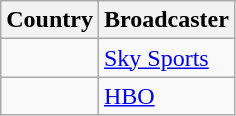<table class="wikitable">
<tr>
<th align=center>Country</th>
<th align=center>Broadcaster</th>
</tr>
<tr>
<td></td>
<td><a href='#'>Sky Sports</a></td>
</tr>
<tr>
<td></td>
<td><a href='#'>HBO</a></td>
</tr>
</table>
